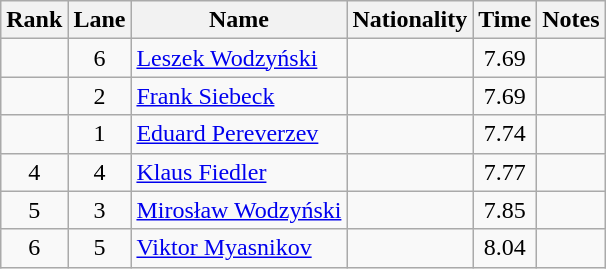<table class="wikitable sortable" style="text-align:center">
<tr>
<th>Rank</th>
<th>Lane</th>
<th>Name</th>
<th>Nationality</th>
<th>Time</th>
<th>Notes</th>
</tr>
<tr>
<td></td>
<td>6</td>
<td align="left"><a href='#'>Leszek Wodzyński</a></td>
<td align=left></td>
<td>7.69</td>
<td></td>
</tr>
<tr>
<td></td>
<td>2</td>
<td align="left"><a href='#'>Frank Siebeck</a></td>
<td align=left></td>
<td>7.69</td>
<td></td>
</tr>
<tr>
<td></td>
<td>1</td>
<td align="left"><a href='#'>Eduard Pereverzev</a></td>
<td align=left></td>
<td>7.74</td>
<td></td>
</tr>
<tr>
<td>4</td>
<td>4</td>
<td align="left"><a href='#'>Klaus Fiedler</a></td>
<td align=left></td>
<td>7.77</td>
<td></td>
</tr>
<tr>
<td>5</td>
<td>3</td>
<td align="left"><a href='#'>Mirosław Wodzyński</a></td>
<td align=left></td>
<td>7.85</td>
<td></td>
</tr>
<tr>
<td>6</td>
<td>5</td>
<td align="left"><a href='#'>Viktor Myasnikov</a></td>
<td align=left></td>
<td>8.04</td>
<td></td>
</tr>
</table>
